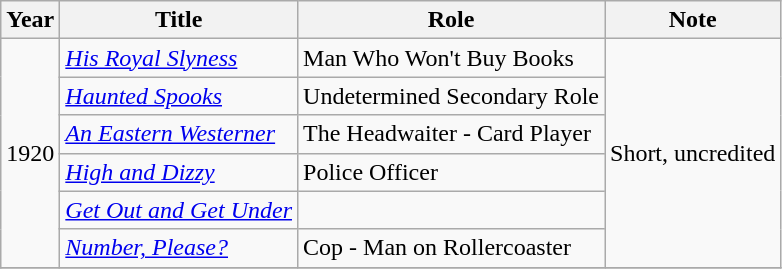<table class="wikitable sortable">
<tr>
<th>Year</th>
<th>Title</th>
<th>Role</th>
<th>Note</th>
</tr>
<tr>
<td rowspan="6">1920</td>
<td><em><a href='#'>His Royal Slyness</a></em></td>
<td>Man Who Won't Buy Books</td>
<td rowspan="6">Short, uncredited</td>
</tr>
<tr>
<td><em><a href='#'>Haunted Spooks</a></em></td>
<td>Undetermined Secondary Role</td>
</tr>
<tr>
<td><em><a href='#'>An Eastern Westerner</a></em></td>
<td>The Headwaiter - Card Player</td>
</tr>
<tr>
<td><em><a href='#'>High and Dizzy</a></em></td>
<td>Police Officer</td>
</tr>
<tr>
<td><em><a href='#'>Get Out and Get Under</a></em></td>
<td></td>
</tr>
<tr>
<td><em><a href='#'>Number, Please?</a></em></td>
<td>Cop - Man on Rollercoaster</td>
</tr>
<tr>
</tr>
</table>
